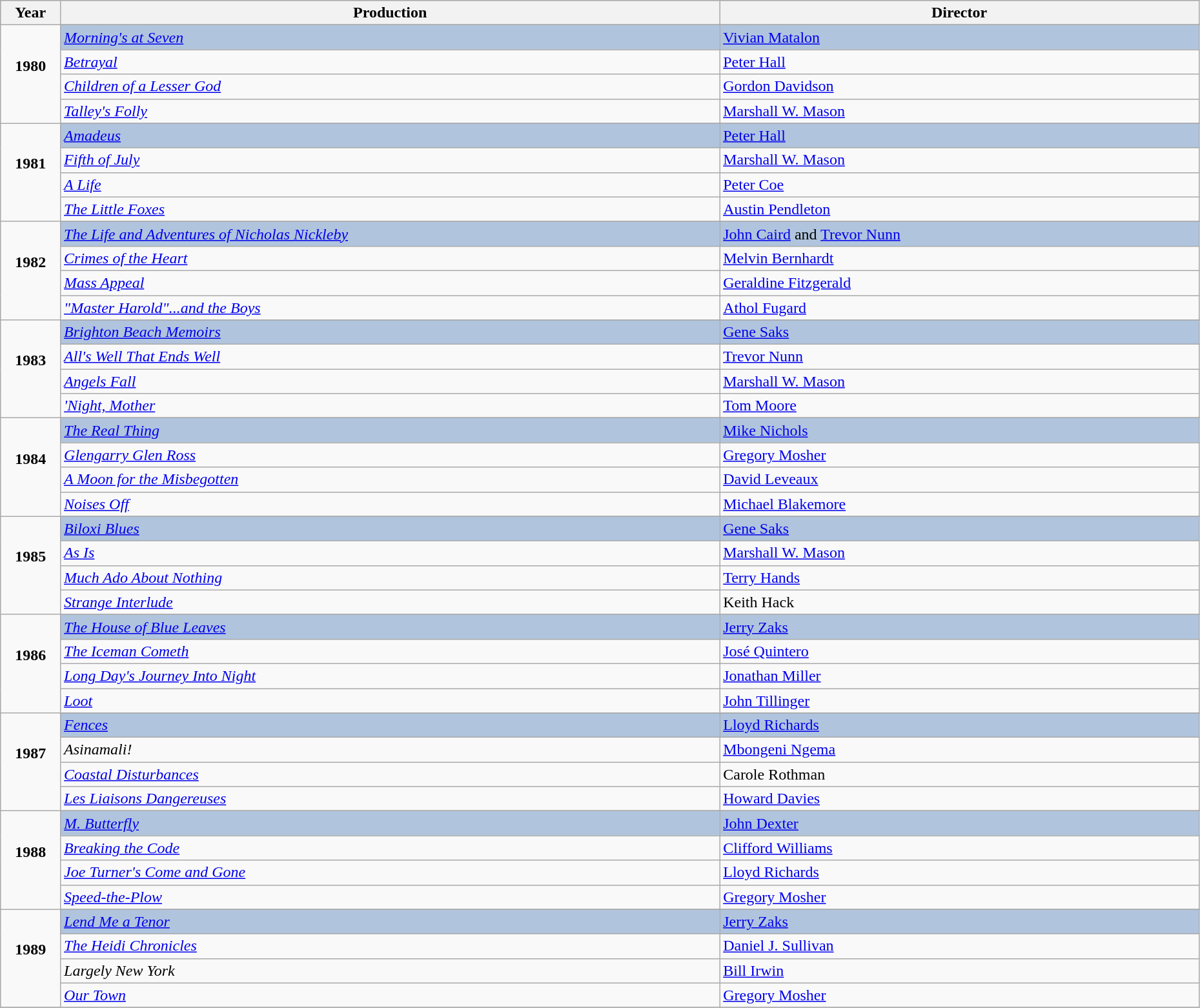<table class="wikitable" style="width:98%;">
<tr style="background:#bebebe;">
<th style="width:5%;">Year</th>
<th style="width:55%;">Production</th>
<th style="width:40%;">Director</th>
</tr>
<tr>
<td rowspan="5" align="center"><strong>1980</strong><br><br></td>
</tr>
<tr style="background:#B0C4DE">
<td><em><a href='#'>Morning's at Seven</a></em></td>
<td><a href='#'>Vivian Matalon</a></td>
</tr>
<tr>
<td><em><a href='#'>Betrayal</a></em></td>
<td><a href='#'>Peter Hall</a></td>
</tr>
<tr>
<td><em><a href='#'>Children of a Lesser God</a></em></td>
<td><a href='#'>Gordon Davidson</a></td>
</tr>
<tr>
<td><em><a href='#'>Talley's Folly</a></em></td>
<td><a href='#'>Marshall W. Mason</a></td>
</tr>
<tr>
<td rowspan="5" align="center"><strong>1981</strong><br><br></td>
</tr>
<tr style="background:#B0C4DE">
<td><em><a href='#'>Amadeus</a></em></td>
<td><a href='#'>Peter Hall</a></td>
</tr>
<tr>
<td><em><a href='#'>Fifth of July</a></em></td>
<td><a href='#'>Marshall W. Mason</a></td>
</tr>
<tr>
<td><em><a href='#'>A Life</a></em></td>
<td><a href='#'>Peter Coe</a></td>
</tr>
<tr>
<td><em><a href='#'>The Little Foxes</a></em></td>
<td><a href='#'>Austin Pendleton</a></td>
</tr>
<tr>
<td rowspan="5" align="center"><strong>1982</strong><br><br></td>
</tr>
<tr style="background:#B0C4DE">
<td><em><a href='#'>The Life and Adventures of Nicholas Nickleby</a></em></td>
<td><a href='#'>John Caird</a> and <a href='#'>Trevor Nunn</a></td>
</tr>
<tr>
<td><em><a href='#'>Crimes of the Heart</a></em></td>
<td><a href='#'>Melvin Bernhardt</a></td>
</tr>
<tr>
<td><em><a href='#'>Mass Appeal</a></em></td>
<td><a href='#'>Geraldine Fitzgerald</a></td>
</tr>
<tr>
<td><em><a href='#'>"Master Harold"...and the Boys</a></em></td>
<td><a href='#'>Athol Fugard</a></td>
</tr>
<tr>
<td rowspan="5" align="center"><strong>1983</strong><br><br></td>
</tr>
<tr style="background:#B0C4DE">
<td><em><a href='#'>Brighton Beach Memoirs</a></em></td>
<td><a href='#'>Gene Saks</a></td>
</tr>
<tr>
<td><em><a href='#'>All's Well That Ends Well</a></em></td>
<td><a href='#'>Trevor Nunn</a></td>
</tr>
<tr>
<td><em><a href='#'>Angels Fall</a></em></td>
<td><a href='#'>Marshall W. Mason</a></td>
</tr>
<tr>
<td><em><a href='#'>'Night, Mother</a></em></td>
<td><a href='#'>Tom Moore</a></td>
</tr>
<tr>
<td rowspan="5" align="center"><strong>1984</strong><br><br></td>
</tr>
<tr style="background:#B0C4DE">
<td><em><a href='#'>The Real Thing</a></em></td>
<td><a href='#'>Mike Nichols</a></td>
</tr>
<tr>
<td><em><a href='#'>Glengarry Glen Ross</a></em></td>
<td><a href='#'>Gregory Mosher</a></td>
</tr>
<tr>
<td><em><a href='#'>A Moon for the Misbegotten</a></em></td>
<td><a href='#'>David Leveaux</a></td>
</tr>
<tr>
<td><em><a href='#'>Noises Off</a></em></td>
<td><a href='#'>Michael Blakemore</a></td>
</tr>
<tr>
<td rowspan="5" align="center"><strong>1985</strong><br><br></td>
</tr>
<tr style="background:#B0C4DE">
<td><em><a href='#'>Biloxi Blues</a></em></td>
<td><a href='#'>Gene Saks</a></td>
</tr>
<tr>
<td><em><a href='#'>As Is</a></em></td>
<td><a href='#'>Marshall W. Mason</a></td>
</tr>
<tr>
<td><em><a href='#'>Much Ado About Nothing</a></em></td>
<td><a href='#'>Terry Hands</a></td>
</tr>
<tr>
<td><em><a href='#'>Strange Interlude</a></em></td>
<td>Keith Hack</td>
</tr>
<tr>
<td rowspan="5" align="center"><strong>1986</strong><br><br></td>
</tr>
<tr style="background:#B0C4DE">
<td><em><a href='#'>The House of Blue Leaves</a></em></td>
<td><a href='#'>Jerry Zaks</a></td>
</tr>
<tr>
<td><em><a href='#'>The Iceman Cometh</a></em></td>
<td><a href='#'>José Quintero</a></td>
</tr>
<tr>
<td><em><a href='#'>Long Day's Journey Into Night</a></em></td>
<td><a href='#'>Jonathan Miller</a></td>
</tr>
<tr>
<td><em><a href='#'>Loot</a></em></td>
<td><a href='#'>John Tillinger</a></td>
</tr>
<tr>
<td rowspan="5" align="center"><strong>1987</strong><br><br></td>
</tr>
<tr style="background:#B0C4DE">
<td><em><a href='#'>Fences</a></em></td>
<td><a href='#'>Lloyd Richards</a></td>
</tr>
<tr>
<td><em>Asinamali!</em></td>
<td><a href='#'>Mbongeni Ngema</a></td>
</tr>
<tr>
<td><em><a href='#'>Coastal Disturbances</a></em></td>
<td>Carole Rothman</td>
</tr>
<tr>
<td><em><a href='#'>Les Liaisons Dangereuses</a></em></td>
<td><a href='#'>Howard Davies</a></td>
</tr>
<tr>
<td rowspan="5" align="center"><strong>1988</strong><br><br></td>
</tr>
<tr style="background:#B0C4DE">
<td><em><a href='#'>M. Butterfly</a></em></td>
<td><a href='#'>John Dexter</a></td>
</tr>
<tr>
<td><em><a href='#'>Breaking the Code</a></em></td>
<td><a href='#'>Clifford Williams</a></td>
</tr>
<tr>
<td><em><a href='#'>Joe Turner's Come and Gone</a></em></td>
<td><a href='#'>Lloyd Richards</a></td>
</tr>
<tr>
<td><em><a href='#'>Speed-the-Plow</a></em></td>
<td><a href='#'>Gregory Mosher</a></td>
</tr>
<tr>
<td rowspan="5" align="center"><strong>1989</strong><br><br></td>
</tr>
<tr style="background:#B0C4DE">
<td><em><a href='#'>Lend Me a Tenor</a></em></td>
<td><a href='#'>Jerry Zaks</a></td>
</tr>
<tr>
<td><em><a href='#'>The Heidi Chronicles</a></em></td>
<td><a href='#'>Daniel J. Sullivan</a></td>
</tr>
<tr>
<td><em>Largely New York</em></td>
<td><a href='#'>Bill Irwin</a></td>
</tr>
<tr>
<td><em><a href='#'>Our Town</a></em></td>
<td><a href='#'>Gregory Mosher</a></td>
</tr>
<tr>
</tr>
</table>
